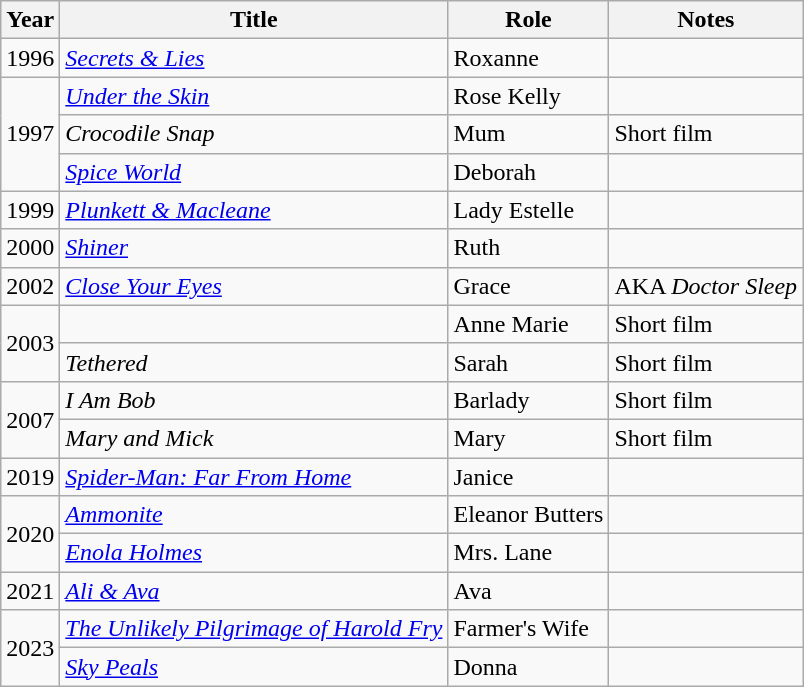<table class="wikitable sortable">
<tr>
<th>Year</th>
<th>Title</th>
<th>Role</th>
<th class="unsortable">Notes</th>
</tr>
<tr>
<td>1996</td>
<td><em><a href='#'>Secrets & Lies</a></em></td>
<td>Roxanne</td>
<td></td>
</tr>
<tr>
<td rowspan="3">1997</td>
<td><em><a href='#'>Under the Skin</a></em></td>
<td>Rose Kelly</td>
<td></td>
</tr>
<tr>
<td><em>Crocodile Snap</em></td>
<td>Mum</td>
<td>Short film</td>
</tr>
<tr>
<td><em><a href='#'>Spice World</a></em></td>
<td>Deborah</td>
<td></td>
</tr>
<tr>
<td>1999</td>
<td><em><a href='#'>Plunkett & Macleane</a></em></td>
<td>Lady Estelle</td>
<td></td>
</tr>
<tr>
<td>2000</td>
<td><em><a href='#'>Shiner</a></em></td>
<td>Ruth</td>
<td></td>
</tr>
<tr>
<td>2002</td>
<td><em><a href='#'>Close Your Eyes</a></em></td>
<td>Grace</td>
<td>AKA <em>Doctor Sleep</em></td>
</tr>
<tr>
<td rowspan="2">2003</td>
<td><em></em></td>
<td>Anne Marie</td>
<td>Short film</td>
</tr>
<tr>
<td><em>Tethered</em></td>
<td>Sarah</td>
<td>Short film</td>
</tr>
<tr>
<td rowspan="2">2007</td>
<td><em>I Am Bob</em></td>
<td>Barlady</td>
<td>Short film</td>
</tr>
<tr>
<td><em>Mary and Mick</em></td>
<td>Mary</td>
<td>Short film</td>
</tr>
<tr>
<td>2019</td>
<td><em><a href='#'>Spider-Man: Far From Home</a></em></td>
<td>Janice</td>
<td></td>
</tr>
<tr>
<td rowspan="2">2020</td>
<td><em><a href='#'>Ammonite</a></em></td>
<td>Eleanor Butters</td>
<td></td>
</tr>
<tr>
<td><em><a href='#'>Enola Holmes</a></em></td>
<td>Mrs. Lane</td>
<td></td>
</tr>
<tr>
<td>2021</td>
<td><em><a href='#'>Ali & Ava</a></em></td>
<td>Ava</td>
<td></td>
</tr>
<tr>
<td rowspan="2">2023</td>
<td><em><a href='#'>The Unlikely Pilgrimage of Harold Fry</a></em></td>
<td>Farmer's Wife</td>
<td></td>
</tr>
<tr>
<td><em><a href='#'>Sky Peals</a></em></td>
<td>Donna</td>
<td></td>
</tr>
</table>
